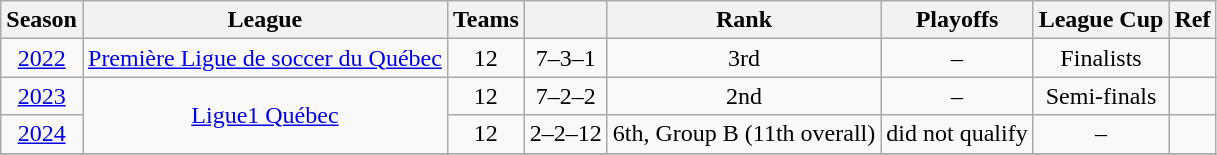<table class="wikitable" style="text-align: center;">
<tr>
<th>Season</th>
<th>League</th>
<th>Teams</th>
<th></th>
<th>Rank</th>
<th>Playoffs</th>
<th>League Cup</th>
<th>Ref</th>
</tr>
<tr>
<td><a href='#'>2022</a></td>
<td><a href='#'>Première Ligue de soccer du Québec</a></td>
<td>12</td>
<td>7–3–1</td>
<td>3rd</td>
<td>–</td>
<td>Finalists</td>
<td></td>
</tr>
<tr>
<td><a href='#'>2023</a></td>
<td rowspan="2"><a href='#'>Ligue1 Québec</a></td>
<td>12</td>
<td>7–2–2</td>
<td>2nd</td>
<td>–</td>
<td>Semi-finals</td>
<td></td>
</tr>
<tr>
<td><a href='#'>2024</a></td>
<td>12</td>
<td>2–2–12</td>
<td>6th, Group B (11th overall)</td>
<td>did not qualify</td>
<td>–</td>
<td></td>
</tr>
<tr>
</tr>
</table>
